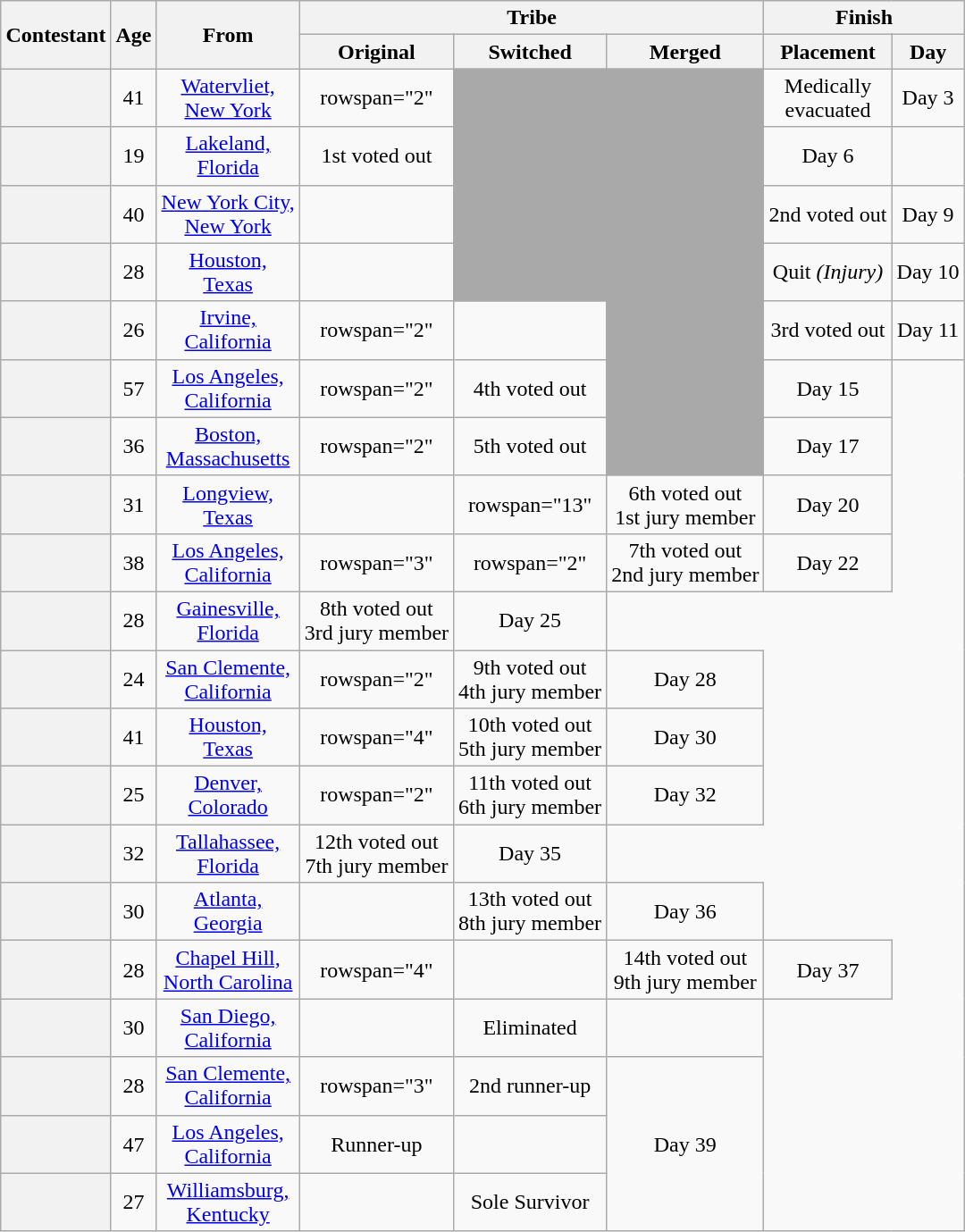<table class="wikitable sortable" style="margin:auto; text-align:center">
<tr>
<th rowspan="2" scope="col">Contestant</th>
<th rowspan="2" scope="col">Age</th>
<th rowspan="2" scope="col" class=unsortable>From</th>
<th colspan="3" scope="colgroup">Tribe</th>
<th colspan="2" scope="colgroup">Finish</th>
</tr>
<tr>
<th scope="col">Original</th>
<th scope="col">Switched</th>
<th scope="col" class=unsortable>Merged</th>
<th scope="col" class=unsortable>Placement</th>
<th scope="col" class=unsortable>Day</th>
</tr>
<tr>
<th scope="row" style="text-align:left"></th>
<td>41</td>
<td><a href='#'>Watervliet,<br>New York</a></td>
<td>rowspan="2" </td>
<td rowspan="4" bgcolor="darkgray"></td>
<td rowspan="7" bgcolor="darkgray"></td>
<td>Medically<br>evacuated</td>
<td>Day 3</td>
</tr>
<tr>
<th scope="row" style="text-align:left"></th>
<td>19</td>
<td><a href='#'>Lakeland,<br>Florida</a></td>
<td>1st voted out</td>
<td>Day 6</td>
</tr>
<tr>
<th scope="row" style="text-align:left"></th>
<td>40</td>
<td><a href='#'>New York City,<br>New York</a></td>
<td></td>
<td>2nd voted out</td>
<td>Day 9</td>
</tr>
<tr>
<th scope="row" style="text-align:left"></th>
<td>28</td>
<td><a href='#'>Houston,<br>Texas</a></td>
<td></td>
<td>Quit <em>(Injury)</em></td>
<td>Day 10</td>
</tr>
<tr>
<th scope="row" style="text-align:left"></th>
<td>26</td>
<td><a href='#'>Irvine,<br>California</a></td>
<td>rowspan="2" </td>
<td></td>
<td>3rd voted out</td>
<td>Day 11</td>
</tr>
<tr>
<th scope="row" style="text-align:left"></th>
<td>57</td>
<td><a href='#'>Los Angeles,<br>California</a></td>
<td>rowspan="2" </td>
<td>4th voted out</td>
<td>Day 15</td>
</tr>
<tr>
<th scope="row" style="text-align:left"></th>
<td>36</td>
<td><a href='#'>Boston,<br>Massachusetts</a></td>
<td>rowspan="2" </td>
<td>5th voted out</td>
<td>Day 17</td>
</tr>
<tr>
<th scope="row" style="text-align:left"></th>
<td>31</td>
<td><a href='#'>Longview,<br>Texas</a></td>
<td></td>
<td>rowspan="13" </td>
<td>6th voted out<br>1st jury member</td>
<td>Day 20</td>
</tr>
<tr>
<th scope="row" style="text-align:left"></th>
<td>38</td>
<td><a href='#'>Los Angeles,<br>California</a></td>
<td>rowspan="3" </td>
<td>rowspan="2" </td>
<td>7th voted out<br>2nd jury member</td>
<td>Day 22</td>
</tr>
<tr>
<th scope="row" style="text-align:left"></th>
<td>28</td>
<td><a href='#'>Gainesville,<br>Florida</a></td>
<td>8th voted out<br>3rd jury member</td>
<td>Day 25</td>
</tr>
<tr>
<th scope="row" style="text-align:left"></th>
<td>24</td>
<td><a href='#'>San Clemente,<br>California</a></td>
<td>rowspan="2" </td>
<td>9th voted out<br>4th jury member</td>
<td>Day 28</td>
</tr>
<tr>
<th scope="row" style="text-align:left"></th>
<td>41</td>
<td><a href='#'>Houston,<br>Texas</a></td>
<td>rowspan="4" </td>
<td>10th voted out<br>5th jury member</td>
<td>Day 30</td>
</tr>
<tr>
<th scope="row" style="text-align:left"></th>
<td>25</td>
<td><a href='#'>Denver,<br>Colorado</a></td>
<td>rowspan="2" </td>
<td>11th voted out<br>6th jury member</td>
<td>Day 32</td>
</tr>
<tr>
<th scope="row" style="text-align:left"></th>
<td>32</td>
<td><a href='#'>Tallahassee,<br>Florida</a></td>
<td>12th voted out<br>7th jury member</td>
<td>Day 35</td>
</tr>
<tr>
<th scope="row" style="text-align:left"></th>
<td>30</td>
<td><a href='#'>Atlanta,<br>Georgia</a></td>
<td></td>
<td>13th voted out<br>8th jury member</td>
<td>Day 36</td>
</tr>
<tr>
<th scope="row" style="text-align:left"></th>
<td>28</td>
<td><a href='#'>Chapel Hill,<br>North Carolina</a></td>
<td>rowspan="4" </td>
<td></td>
<td>14th voted out<br>9th jury member</td>
<td>Day 37</td>
</tr>
<tr>
<th scope="row" style="text-align:left"></th>
<td>30</td>
<td><a href='#'>San Diego,<br>California</a></td>
<td></td>
<td>Eliminated<br></td>
<td></td>
</tr>
<tr>
<th scope="row" style="text-align:left"></th>
<td>28</td>
<td><a href='#'>San Clemente,<br>California</a></td>
<td>rowspan="3" </td>
<td>2nd runner-up</td>
<td rowspan="3">Day 39</td>
</tr>
<tr>
<th scope="row" style="text-align:left"></th>
<td>47</td>
<td><a href='#'>Los Angeles,<br>California</a></td>
<td>Runner-up</td>
</tr>
<tr>
<th scope="row" style="text-align:left"></th>
<td>27</td>
<td><a href='#'>Williamsburg,<br>Kentucky</a></td>
<td></td>
<td>Sole Survivor</td>
</tr>
</table>
